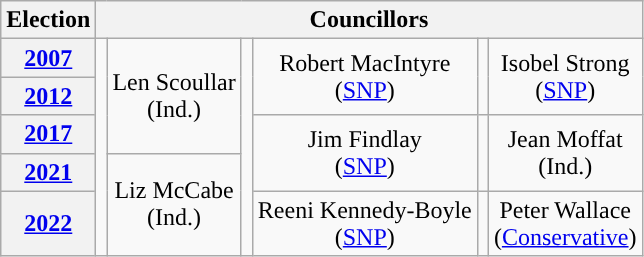<table class="wikitable" style="text-align:center">
<tr>
<th>Election</th>
<th colspan=8>Councillors</th>
</tr>
<tr>
<th><a href='#'>2007</a></th>
<td rowspan=5; style="background-color: "></td>
<td rowspan=3>Len Scoullar<br>(Ind.)</td>
<td rowspan=5; style="background-color: "></td>
<td rowspan=2>Robert MacIntyre<br>(<a href='#'>SNP</a>)</td>
<td rowspan=2; style="background-color: "></td>
<td rowspan=2>Isobel Strong<br>(<a href='#'>SNP</a>)</td>
</tr>
<tr>
<th><a href='#'>2012</a></th>
</tr>
<tr>
<th><a href='#'>2017</a></th>
<td rowspan=2>Jim Findlay<br>(<a href='#'>SNP</a>)</td>
<td rowspan=2; style="background-color: "></td>
<td rowspan=2>Jean Moffat<br>(Ind.)</td>
</tr>
<tr>
<th><a href='#'>2021</a></th>
<td rowspan=2>Liz McCabe<br>(Ind.)</td>
</tr>
<tr>
<th><a href='#'>2022</a></th>
<td rowspan=1>Reeni Kennedy-Boyle<br>(<a href='#'>SNP</a>)</td>
<td rowspan=1; style="background-color: "></td>
<td rowspan=1>Peter Wallace<br>(<a href='#'>Conservative</a>)</td>
</tr>
</table>
